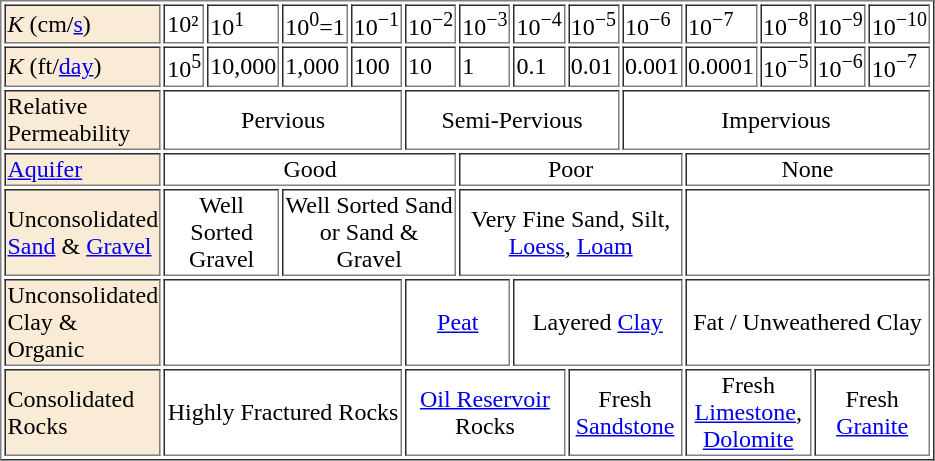<table border="1" width="600">
<tr>
<td bgcolor="#FAEBD7"><em>K</em> (cm/<a href='#'>s</a>)</td>
<td>10²</td>
<td>10<sup>1</sup></td>
<td>10<sup>0</sup>=1</td>
<td>10<sup>−1</sup></td>
<td>10<sup>−2</sup></td>
<td>10<sup>−3</sup></td>
<td>10<sup>−4</sup></td>
<td>10<sup>−5</sup></td>
<td>10<sup>−6</sup></td>
<td>10<sup>−7</sup></td>
<td>10<sup>−8</sup></td>
<td>10<sup>−9</sup></td>
<td>10<sup>−10</sup></td>
</tr>
<tr>
<td bgcolor="#FAEBD7"><em>K</em> (ft/<a href='#'>day</a>)</td>
<td>10<sup>5</sup></td>
<td>10,000</td>
<td>1,000</td>
<td>100</td>
<td>10</td>
<td>1</td>
<td>0.1</td>
<td>0.01</td>
<td>0.001</td>
<td>0.0001</td>
<td>10<sup>−5</sup></td>
<td>10<sup>−6</sup></td>
<td>10<sup>−7</sup></td>
</tr>
<tr>
<td bgcolor="#FAEBD7">Relative Permeability</td>
<td colspan="4" align="center">Pervious</td>
<td colspan="4" align="center">Semi-Pervious</td>
<td colspan="5" align="center">Impervious</td>
</tr>
<tr>
<td bgcolor="#FAEBD7"><a href='#'>Aquifer</a></td>
<td colspan="5" align="center">Good</td>
<td colspan="4" align="center">Poor</td>
<td colspan="4" align="center">None</td>
</tr>
<tr>
<td bgcolor="#FAEBD7">Unconsolidated <a href='#'>Sand</a> & <a href='#'>Gravel</a></td>
<td colspan="2" align="center">Well Sorted Gravel</td>
<td colspan="3" align="center">Well Sorted Sand or Sand & Gravel</td>
<td colspan="4" align="center">Very Fine Sand, Silt, <a href='#'>Loess</a>, <a href='#'>Loam</a></td>
<td colspan="4"></td>
</tr>
<tr>
<td bgcolor="#FAEBD7">Unconsolidated Clay & Organic</td>
<td colspan="4"></td>
<td colspan="2" align="center"><a href='#'>Peat</a></td>
<td colspan="3" align="center">Layered <a href='#'>Clay</a></td>
<td colspan="4" align="center">Fat / Unweathered Clay</td>
</tr>
<tr>
<td bgcolor="#FAEBD7">Consolidated Rocks</td>
<td colspan="4" align="center">Highly Fractured Rocks</td>
<td colspan="3" align="center"><a href='#'>Oil Reservoir</a> Rocks</td>
<td colspan="2" align="center">Fresh <a href='#'>Sandstone</a></td>
<td colspan="2" align="center">Fresh <a href='#'>Limestone</a>, <a href='#'>Dolomite</a></td>
<td colspan="2" align="center">Fresh <a href='#'>Granite</a></td>
</tr>
</table>
